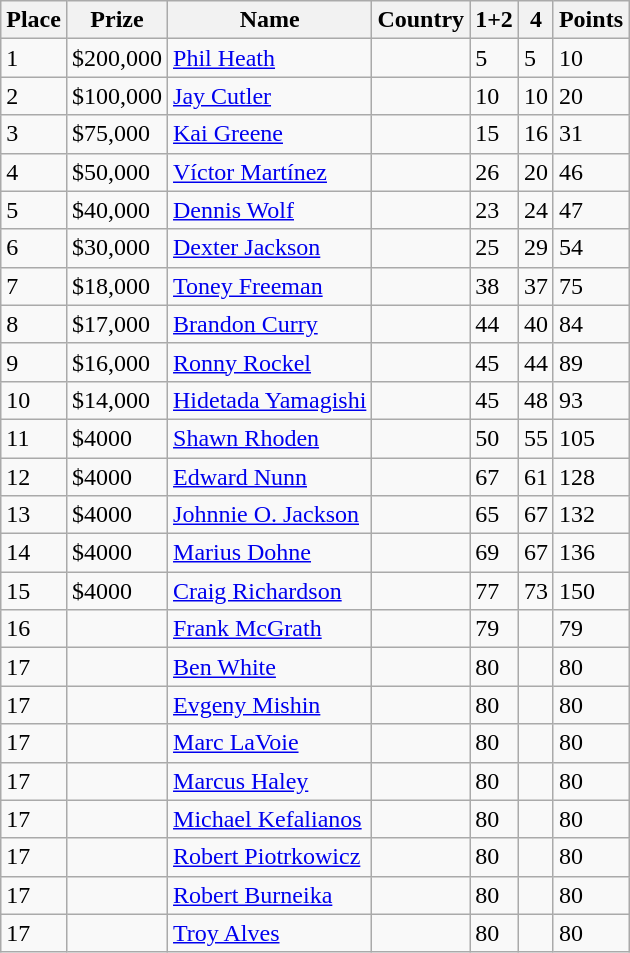<table class="wikitable">
<tr>
<th>Place</th>
<th>Prize</th>
<th>Name</th>
<th>Country</th>
<th>1+2</th>
<th>4</th>
<th>Points</th>
</tr>
<tr>
<td>1</td>
<td>$200,000</td>
<td><a href='#'>Phil Heath</a></td>
<td></td>
<td>5</td>
<td>5</td>
<td>10</td>
</tr>
<tr>
<td>2</td>
<td>$100,000</td>
<td><a href='#'>Jay Cutler</a></td>
<td></td>
<td>10</td>
<td>10</td>
<td>20</td>
</tr>
<tr>
<td>3</td>
<td>$75,000</td>
<td><a href='#'>Kai Greene</a></td>
<td></td>
<td>15</td>
<td>16</td>
<td>31</td>
</tr>
<tr>
<td>4</td>
<td>$50,000</td>
<td><a href='#'>Víctor Martínez</a></td>
<td></td>
<td>26</td>
<td>20</td>
<td>46</td>
</tr>
<tr>
<td>5</td>
<td>$40,000</td>
<td><a href='#'>Dennis Wolf</a></td>
<td></td>
<td>23</td>
<td>24</td>
<td>47</td>
</tr>
<tr>
<td>6</td>
<td>$30,000</td>
<td><a href='#'>Dexter Jackson</a></td>
<td></td>
<td>25</td>
<td>29</td>
<td>54</td>
</tr>
<tr>
<td>7</td>
<td>$18,000</td>
<td><a href='#'>Toney Freeman</a></td>
<td></td>
<td>38</td>
<td>37</td>
<td>75</td>
</tr>
<tr>
<td>8</td>
<td>$17,000</td>
<td><a href='#'>Brandon Curry</a></td>
<td></td>
<td>44</td>
<td>40</td>
<td>84</td>
</tr>
<tr>
<td>9</td>
<td>$16,000</td>
<td><a href='#'>Ronny Rockel</a></td>
<td></td>
<td>45</td>
<td>44</td>
<td>89</td>
</tr>
<tr>
<td>10</td>
<td>$14,000</td>
<td><a href='#'>Hidetada Yamagishi</a></td>
<td></td>
<td>45</td>
<td>48</td>
<td>93</td>
</tr>
<tr>
<td>11</td>
<td>$4000</td>
<td><a href='#'>Shawn Rhoden</a></td>
<td></td>
<td>50</td>
<td>55</td>
<td>105</td>
</tr>
<tr>
<td>12</td>
<td>$4000</td>
<td><a href='#'>Edward Nunn</a></td>
<td></td>
<td>67</td>
<td>61</td>
<td>128</td>
</tr>
<tr>
<td>13</td>
<td>$4000</td>
<td><a href='#'>Johnnie O. Jackson</a></td>
<td></td>
<td>65</td>
<td>67</td>
<td>132</td>
</tr>
<tr>
<td>14</td>
<td>$4000</td>
<td><a href='#'>Marius Dohne</a></td>
<td></td>
<td>69</td>
<td>67</td>
<td>136</td>
</tr>
<tr>
<td>15</td>
<td>$4000</td>
<td><a href='#'>Craig Richardson</a></td>
<td></td>
<td>77</td>
<td>73</td>
<td>150</td>
</tr>
<tr>
<td>16</td>
<td></td>
<td><a href='#'>Frank McGrath</a></td>
<td></td>
<td>79</td>
<td></td>
<td>79</td>
</tr>
<tr>
<td>17</td>
<td></td>
<td><a href='#'>Ben White</a></td>
<td></td>
<td>80</td>
<td></td>
<td>80</td>
</tr>
<tr>
<td>17</td>
<td></td>
<td><a href='#'>Evgeny Mishin</a></td>
<td></td>
<td>80</td>
<td></td>
<td>80</td>
</tr>
<tr>
<td>17</td>
<td></td>
<td><a href='#'>Marc LaVoie</a></td>
<td></td>
<td>80</td>
<td></td>
<td>80</td>
</tr>
<tr>
<td>17</td>
<td></td>
<td><a href='#'>Marcus Haley</a></td>
<td></td>
<td>80</td>
<td></td>
<td>80</td>
</tr>
<tr>
<td>17</td>
<td></td>
<td><a href='#'>Michael Kefalianos</a></td>
<td></td>
<td>80</td>
<td></td>
<td>80</td>
</tr>
<tr>
<td>17</td>
<td></td>
<td><a href='#'>Robert Piotrkowicz</a></td>
<td></td>
<td>80</td>
<td></td>
<td>80</td>
</tr>
<tr>
<td>17</td>
<td></td>
<td><a href='#'>Robert Burneika</a></td>
<td></td>
<td>80</td>
<td></td>
<td>80</td>
</tr>
<tr>
<td>17</td>
<td></td>
<td><a href='#'>Troy Alves</a></td>
<td></td>
<td>80</td>
<td></td>
<td>80</td>
</tr>
</table>
